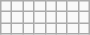<table class="wikitable" align="center">
<tr>
<td></td>
<td></td>
<td></td>
<td></td>
<td></td>
<td></td>
<td></td>
<td></td>
</tr>
<tr>
<td></td>
<td></td>
<td></td>
<td></td>
<td></td>
<td></td>
<td></td>
<td></td>
</tr>
<tr>
<td></td>
<td></td>
<td></td>
<td></td>
<td></td>
<td></td>
<td></td>
<td></td>
</tr>
</table>
